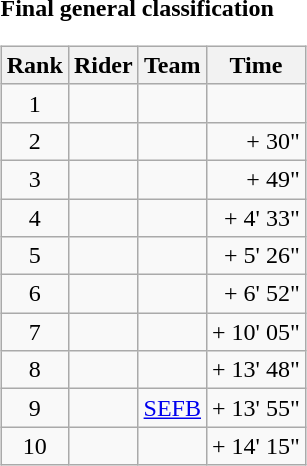<table>
<tr>
<td><strong>Final general classification</strong><br><table class="wikitable">
<tr>
<th scope="col">Rank</th>
<th scope="col">Rider</th>
<th scope="col">Team</th>
<th scope="col">Time</th>
</tr>
<tr>
<td style="text-align:center;">1</td>
<td></td>
<td></td>
<td style="text-align:right;"></td>
</tr>
<tr>
<td style="text-align:center;">2</td>
<td></td>
<td></td>
<td style="text-align:right;">+ 30"</td>
</tr>
<tr>
<td style="text-align:center;">3</td>
<td></td>
<td></td>
<td style="text-align:right;">+ 49"</td>
</tr>
<tr>
<td style="text-align:center;">4</td>
<td></td>
<td></td>
<td style="text-align:right;">+ 4' 33"</td>
</tr>
<tr>
<td style="text-align:center;">5</td>
<td></td>
<td></td>
<td style="text-align:right;">+ 5' 26"</td>
</tr>
<tr>
<td style="text-align:center;">6</td>
<td></td>
<td></td>
<td style="text-align:right;">+ 6' 52"</td>
</tr>
<tr>
<td style="text-align:center;">7</td>
<td></td>
<td></td>
<td style="text-align:right;">+ 10' 05"</td>
</tr>
<tr>
<td style="text-align:center;">8</td>
<td></td>
<td></td>
<td style="text-align:right;">+ 13' 48"</td>
</tr>
<tr>
<td style="text-align:center;">9</td>
<td></td>
<td><a href='#'>SEFB</a></td>
<td style="text-align:right;">+ 13' 55"</td>
</tr>
<tr>
<td style="text-align:center;">10</td>
<td></td>
<td></td>
<td style="text-align:right;">+ 14' 15"</td>
</tr>
</table>
</td>
</tr>
</table>
